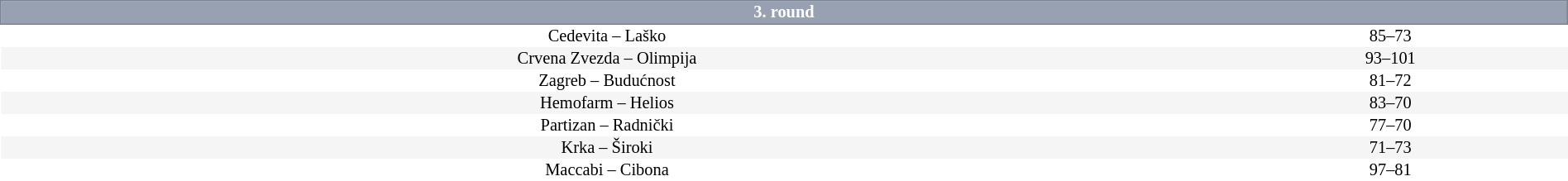<table border=0 cellspacing=0 cellpadding=1em style="font-size: 85%; border-collapse: collapse;" width=100%>
<tr>
<td colspan=5 bgcolor=#98A1B2 style="border:1px solid #7A8392; text-align:center; color:#FFFFFF;"><strong>3. round</strong></td>
</tr>
<tr style="text-align:center; background:#FFFFFF">
<td>Cedevita – Laško</td>
<td>85–73</td>
</tr>
<tr align=center bgcolor=#f5f5f5>
<td>Crvena Zvezda – Olimpija</td>
<td>93–101</td>
</tr>
<tr style="text-align:center; background:#FFFFFF">
<td>Zagreb – Budućnost</td>
<td>81–72</td>
</tr>
<tr align=center bgcolor=#f5f5f5>
<td>Hemofarm – Helios</td>
<td>83–70</td>
</tr>
<tr style="text-align:center; background:#FFFFFF">
<td>Partizan – Radnički</td>
<td>77–70</td>
</tr>
<tr align=center bgcolor=#f5f5f5>
<td>Krka – Široki</td>
<td>71–73</td>
</tr>
<tr style="text-align:center; background:#FFFFFF">
<td>Maccabi – Cibona</td>
<td>97–81</td>
</tr>
</table>
